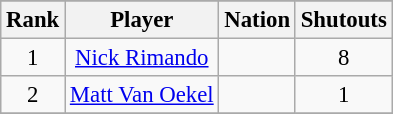<table class="wikitable" style="font-size: 95%; text-align: center;">
<tr>
</tr>
<tr>
<th>Rank</th>
<th>Player</th>
<th>Nation</th>
<th>Shutouts</th>
</tr>
<tr>
<td rowspan="1">1</td>
<td><a href='#'>Nick Rimando</a></td>
<td></td>
<td>8</td>
</tr>
<tr>
<td rowspan="1">2</td>
<td><a href='#'>Matt Van Oekel</a></td>
<td></td>
<td>1</td>
</tr>
<tr>
</tr>
</table>
